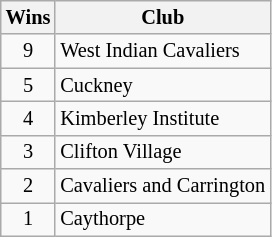<table class=wikitable style="font-size:85%">
<tr>
<th>Wins</th>
<th>Club</th>
</tr>
<tr>
<td rowspan=1 style="text-align: center;">9</td>
<td>West Indian Cavaliers</td>
</tr>
<tr>
<td rowspan=1 style="text-align: center;">5</td>
<td>Cuckney</td>
</tr>
<tr>
<td rowspan=1 style="text-align: center;">4</td>
<td>Kimberley Institute</td>
</tr>
<tr>
<td rowspan=1 style="text-align: center;">3</td>
<td>Clifton Village</td>
</tr>
<tr>
<td rowspan=1 style="text-align: center;">2</td>
<td>Cavaliers and Carrington</td>
</tr>
<tr>
<td rowspan=1 style="text-align: center;">1</td>
<td>Caythorpe</td>
</tr>
</table>
